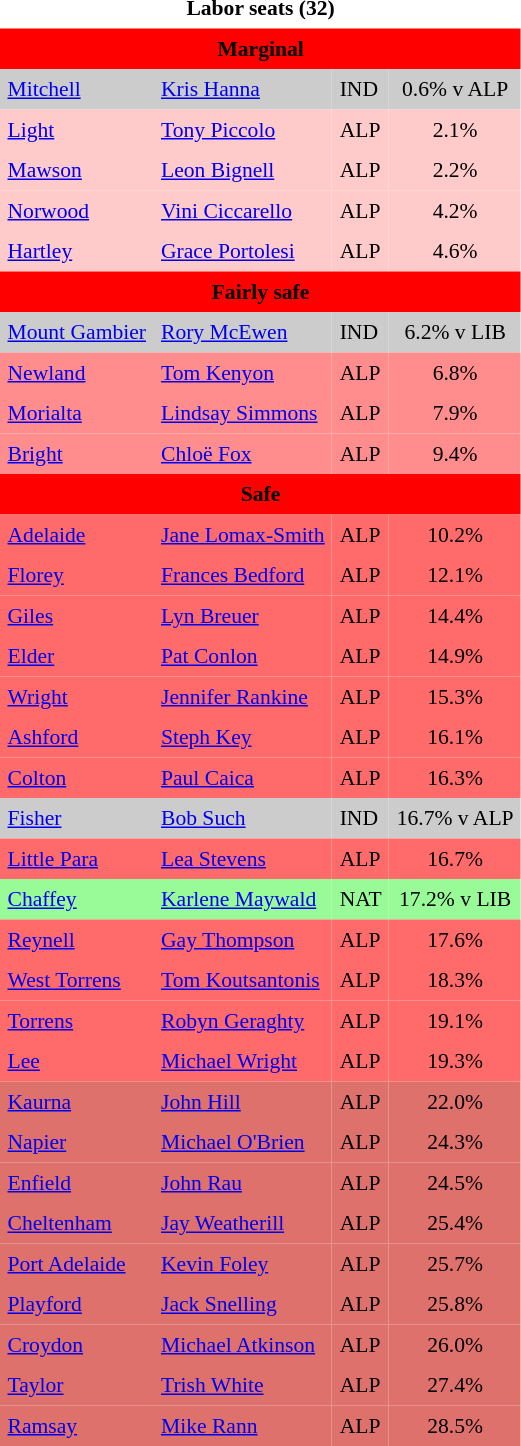<table class="toccolours" cellpadding="5" cellspacing="0" style="float:left; margin-right:.5em; margin-top:.4em; font-size:90%;">
<tr>
<td colspan="4" style="text-align:center;"><strong>Labor seats (32)</strong></td>
</tr>
<tr>
<td colspan="4" style="text-align:center; background:red;"><span><strong>Marginal</strong></span></td>
</tr>
<tr>
<td style="text-align:left; background:#ccc;"><a href='#'>Mitchell</a></td>
<td style="text-align:left; background:#ccc;"><a href='#'>Kris Hanna</a></td>
<td style="text-align:left; background:#ccc;">IND</td>
<td style="text-align:center; background:#ccc;">0.6% v ALP</td>
</tr>
<tr>
<td style="text-align:left; background:#ffcaca;"><a href='#'>Light</a></td>
<td style="text-align:left; background:#ffcaca;"><a href='#'>Tony Piccolo</a></td>
<td style="text-align:left; background:#ffcaca;">ALP</td>
<td style="text-align:center; background:#ffcaca;">2.1%</td>
</tr>
<tr>
<td style="text-align:left; background:#ffcaca;"><a href='#'>Mawson</a></td>
<td style="text-align:left; background:#ffcaca;"><a href='#'>Leon Bignell</a></td>
<td style="text-align:left; background:#ffcaca;">ALP</td>
<td style="text-align:center; background:#ffcaca;">2.2%</td>
</tr>
<tr>
<td style="text-align:left; background:#ffcaca;"><a href='#'>Norwood</a></td>
<td style="text-align:left; background:#ffcaca;"><a href='#'>Vini Ciccarello</a></td>
<td style="text-align:left; background:#ffcaca;">ALP</td>
<td style="text-align:center; background:#ffcaca;">4.2%</td>
</tr>
<tr>
<td style="text-align:left; background:#ffcaca;"><a href='#'>Hartley</a></td>
<td style="text-align:left; background:#ffcaca;"><a href='#'>Grace Portolesi</a></td>
<td style="text-align:left; background:#ffcaca;">ALP</td>
<td style="text-align:center; background:#ffcaca;">4.6%</td>
</tr>
<tr>
<td colspan="4" style="text-align:center; background:red;"><span><strong>Fairly safe</strong></span></td>
</tr>
<tr>
<td style="text-align:left; background:#ccc;"><a href='#'>Mount Gambier</a></td>
<td style="text-align:left; background:#ccc;"><a href='#'>Rory McEwen</a></td>
<td style="text-align:left; background:#ccc;">IND</td>
<td style="text-align:center; background:#ccc;">6.2% v LIB</td>
</tr>
<tr>
<td style="text-align:left; background:#ff8d8d;"><a href='#'>Newland</a></td>
<td style="text-align:left; background:#ff8d8d;"><a href='#'>Tom Kenyon</a></td>
<td style="text-align:left; background:#ff8d8d;">ALP</td>
<td style="text-align:center; background:#ff8d8d;">6.8%</td>
</tr>
<tr>
<td style="text-align:left; background:#ff8d8d;"><a href='#'>Morialta</a></td>
<td style="text-align:left; background:#ff8d8d;"><a href='#'>Lindsay Simmons</a></td>
<td style="text-align:left; background:#ff8d8d;">ALP</td>
<td style="text-align:center; background:#ff8d8d;">7.9%</td>
</tr>
<tr>
<td style="text-align:left; background:#ff8d8d;"><a href='#'>Bright</a></td>
<td style="text-align:left; background:#ff8d8d;"><a href='#'>Chloë Fox</a></td>
<td style="text-align:left; background:#ff8d8d;">ALP</td>
<td style="text-align:center; background:#ff8d8d;">9.4%</td>
</tr>
<tr>
<td colspan="4" style="text-align:center; background:red;"><span><strong>Safe</strong></span></td>
</tr>
<tr>
<td style="text-align:left; background:#ff6b6b;"><a href='#'>Adelaide</a></td>
<td style="text-align:left; background:#ff6b6b;"><a href='#'>Jane Lomax-Smith</a></td>
<td style="text-align:left; background:#ff6b6b;">ALP</td>
<td style="text-align:center; background:#ff6b6b;">10.2%</td>
</tr>
<tr>
<td style="text-align:left; background:#ff6b6b;"><a href='#'>Florey</a></td>
<td style="text-align:left; background:#ff6b6b;"><a href='#'>Frances Bedford</a></td>
<td style="text-align:left; background:#ff6b6b;">ALP</td>
<td style="text-align:center; background:#ff6b6b;">12.1%</td>
</tr>
<tr>
<td style="text-align:left; background:#ff6b6b;"><a href='#'>Giles</a></td>
<td style="text-align:left; background:#ff6b6b;"><a href='#'>Lyn Breuer</a></td>
<td style="text-align:left; background:#ff6b6b;">ALP</td>
<td style="text-align:center; background:#ff6b6b;">14.4%</td>
</tr>
<tr>
<td style="text-align:left; background:#ff6b6b;"><a href='#'>Elder</a></td>
<td style="text-align:left; background:#ff6b6b;"><a href='#'>Pat Conlon</a></td>
<td style="text-align:left; background:#ff6b6b;">ALP</td>
<td style="text-align:center; background:#ff6b6b;">14.9%</td>
</tr>
<tr>
<td style="text-align:left; background:#ff6b6b;"><a href='#'>Wright</a></td>
<td style="text-align:left; background:#ff6b6b;"><a href='#'>Jennifer Rankine</a></td>
<td style="text-align:left; background:#ff6b6b;">ALP</td>
<td style="text-align:center; background:#ff6b6b;">15.3%</td>
</tr>
<tr>
<td style="text-align:left; background:#ff6b6b;"><a href='#'>Ashford</a></td>
<td style="text-align:left; background:#ff6b6b;"><a href='#'>Steph Key</a></td>
<td style="text-align:left; background:#ff6b6b;">ALP</td>
<td style="text-align:center; background:#ff6b6b;">16.1%</td>
</tr>
<tr>
<td style="text-align:left; background:#ff6b6b;"><a href='#'>Colton</a></td>
<td style="text-align:left; background:#ff6b6b;"><a href='#'>Paul Caica</a></td>
<td style="text-align:left; background:#ff6b6b;">ALP</td>
<td style="text-align:center; background:#ff6b6b;">16.3%</td>
</tr>
<tr>
<td style="text-align:left; background:#ccc;"><a href='#'>Fisher</a></td>
<td style="text-align:left; background:#ccc;"><a href='#'>Bob Such</a></td>
<td style="text-align:left; background:#ccc;">IND</td>
<td style="text-align:center; background:#ccc;">16.7% v ALP</td>
</tr>
<tr>
<td style="text-align:left; background:#ff6b6b;"><a href='#'>Little Para</a></td>
<td style="text-align:left; background:#ff6b6b;"><a href='#'>Lea Stevens</a></td>
<td style="text-align:left; background:#ff6b6b;">ALP</td>
<td style="text-align:center; background:#ff6b6b;">16.7%</td>
</tr>
<tr>
<td style="text-align:left; background:#98fb98;"><a href='#'>Chaffey</a></td>
<td style="text-align:left; background:#98fb98;"><a href='#'>Karlene Maywald</a></td>
<td style="text-align:left; background:#98fb98;">NAT</td>
<td style="text-align:center; background:#98fb98;">17.2% v LIB</td>
</tr>
<tr>
<td style="text-align:left; background:#ff6b6b;"><a href='#'>Reynell</a></td>
<td style="text-align:left; background:#ff6b6b;"><a href='#'>Gay Thompson</a></td>
<td style="text-align:left; background:#ff6b6b;">ALP</td>
<td style="text-align:center; background:#ff6b6b;">17.6%</td>
</tr>
<tr>
<td style="text-align:left; background:#ff6b6b;"><a href='#'>West Torrens</a></td>
<td style="text-align:left; background:#ff6b6b;"><a href='#'>Tom Koutsantonis</a></td>
<td style="text-align:left; background:#ff6b6b;">ALP</td>
<td style="text-align:center; background:#ff6b6b;">18.3%</td>
</tr>
<tr>
<td style="text-align:left; background:#ff6b6b;"><a href='#'>Torrens</a></td>
<td style="text-align:left; background:#ff6b6b;"><a href='#'>Robyn Geraghty</a></td>
<td style="text-align:left; background:#ff6b6b;">ALP</td>
<td style="text-align:center; background:#ff6b6b;">19.1%</td>
</tr>
<tr>
<td style="text-align:left; background:#ff6b6b;"><a href='#'>Lee</a></td>
<td style="text-align:left; background:#ff6b6b;"><a href='#'>Michael Wright</a></td>
<td style="text-align:left; background:#ff6b6b;">ALP</td>
<td style="text-align:center; background:#ff6b6b;">19.3%</td>
</tr>
<tr>
<td style="text-align:left; background:#df716d;"><a href='#'>Kaurna</a></td>
<td style="text-align:left; background:#df716d;"><a href='#'>John Hill</a></td>
<td style="text-align:left; background:#df716d;">ALP</td>
<td style="text-align:center; background:#df716d;">22.0%</td>
</tr>
<tr>
<td style="text-align:left; background:#df716d;"><a href='#'>Napier</a></td>
<td style="text-align:left; background:#df716d;"><a href='#'>Michael O'Brien</a></td>
<td style="text-align:left; background:#df716d;">ALP</td>
<td style="text-align:center; background:#df716d;">24.3%</td>
</tr>
<tr>
<td style="text-align:left; background:#df716d;"><a href='#'>Enfield</a></td>
<td style="text-align:left; background:#df716d;"><a href='#'>John Rau</a></td>
<td style="text-align:left; background:#df716d;">ALP</td>
<td style="text-align:center; background:#df716d;">24.5%</td>
</tr>
<tr>
<td style="text-align:left; background:#df716d;"><a href='#'>Cheltenham</a></td>
<td style="text-align:left; background:#df716d;"><a href='#'>Jay Weatherill</a></td>
<td style="text-align:left; background:#df716d;">ALP</td>
<td style="text-align:center; background:#df716d;">25.4%</td>
</tr>
<tr>
<td style="text-align:left; background:#df716d;"><a href='#'>Port Adelaide</a></td>
<td style="text-align:left; background:#df716d;"><a href='#'>Kevin Foley</a></td>
<td style="text-align:left; background:#df716d;">ALP</td>
<td style="text-align:center; background:#df716d;">25.7%</td>
</tr>
<tr>
<td style="text-align:left; background:#df716d;"><a href='#'>Playford</a></td>
<td style="text-align:left; background:#df716d;"><a href='#'>Jack Snelling</a></td>
<td style="text-align:left; background:#df716d;">ALP</td>
<td style="text-align:center; background:#df716d;">25.8%</td>
</tr>
<tr>
<td style="text-align:left; background:#df716d;"><a href='#'>Croydon</a></td>
<td style="text-align:left; background:#df716d;"><a href='#'>Michael Atkinson</a></td>
<td style="text-align:left; background:#df716d;">ALP</td>
<td style="text-align:center; background:#df716d;">26.0%</td>
</tr>
<tr>
<td style="text-align:left; background:#df716d;"><a href='#'>Taylor</a></td>
<td style="text-align:left; background:#df716d;"><a href='#'>Trish White</a></td>
<td style="text-align:left; background:#df716d;">ALP</td>
<td style="text-align:center; background:#df716d;">27.4%</td>
</tr>
<tr>
<td style="text-align:left; background:#df716d;"><a href='#'>Ramsay</a></td>
<td style="text-align:left; background:#df716d;"><a href='#'>Mike Rann</a></td>
<td style="text-align:left; background:#df716d;">ALP</td>
<td style="text-align:center; background:#df716d;">28.5%</td>
</tr>
</table>
